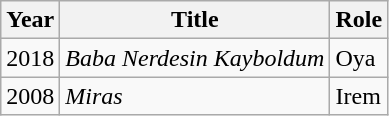<table class="wikitable">
<tr>
<th>Year</th>
<th>Title</th>
<th>Role</th>
</tr>
<tr>
<td>2018</td>
<td><em>Baba Nerdesin Kayboldum</em></td>
<td>Oya</td>
</tr>
<tr>
<td>2008</td>
<td><em>Miras</em></td>
<td>Irem</td>
</tr>
</table>
